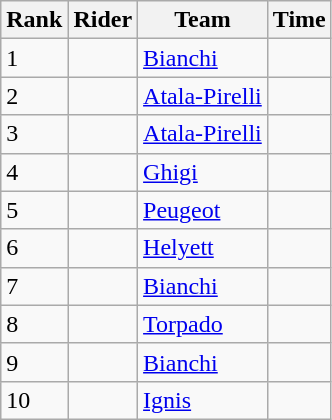<table class="wikitable">
<tr>
<th scope="col">Rank</th>
<th scope="col">Rider</th>
<th scope="col">Team</th>
<th scope="col">Time</th>
</tr>
<tr>
<td>1</td>
<td></td>
<td><a href='#'>Bianchi</a></td>
<td></td>
</tr>
<tr>
<td>2</td>
<td></td>
<td><a href='#'>Atala-Pirelli</a></td>
<td></td>
</tr>
<tr>
<td>3</td>
<td></td>
<td><a href='#'>Atala-Pirelli</a></td>
<td></td>
</tr>
<tr>
<td>4</td>
<td></td>
<td><a href='#'>Ghigi</a></td>
<td></td>
</tr>
<tr>
<td>5</td>
<td></td>
<td><a href='#'>Peugeot</a></td>
<td></td>
</tr>
<tr>
<td>6</td>
<td></td>
<td><a href='#'>Helyett</a></td>
<td></td>
</tr>
<tr>
<td>7</td>
<td></td>
<td><a href='#'>Bianchi</a></td>
<td></td>
</tr>
<tr>
<td>8</td>
<td></td>
<td><a href='#'>Torpado</a></td>
<td></td>
</tr>
<tr>
<td>9</td>
<td></td>
<td><a href='#'>Bianchi</a></td>
<td></td>
</tr>
<tr>
<td>10</td>
<td></td>
<td><a href='#'>Ignis</a></td>
<td></td>
</tr>
</table>
